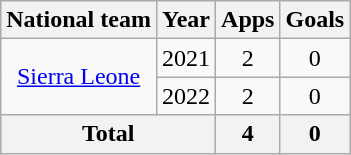<table class=wikitable style="text-align: center">
<tr>
<th>National team</th>
<th>Year</th>
<th>Apps</th>
<th>Goals</th>
</tr>
<tr>
<td rowspan=2><a href='#'>Sierra Leone</a></td>
<td>2021</td>
<td>2</td>
<td>0</td>
</tr>
<tr>
<td>2022</td>
<td>2</td>
<td>0</td>
</tr>
<tr>
<th colspan=2>Total</th>
<th>4</th>
<th>0</th>
</tr>
</table>
